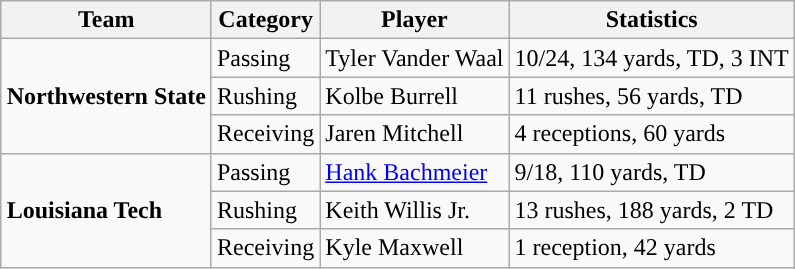<table class="wikitable" style="float: right;">
<tr>
<th>Team</th>
<th>Category</th>
<th>Player</th>
<th>Statistics</th>
</tr>
<tr>
<td rowspan=3><strong>Northwestern State</strong></td>
<td>Passing</td>
<td>Tyler Vander Waal</td>
<td>10/24, 134 yards, TD, 3 INT</td>
</tr>
<tr>
<td>Rushing</td>
<td>Kolbe Burrell</td>
<td>11 rushes, 56 yards, TD</td>
</tr>
<tr>
<td>Receiving</td>
<td>Jaren Mitchell</td>
<td>4 receptions, 60 yards</td>
</tr>
<tr>
<td rowspan=3><strong>Louisiana Tech</strong></td>
<td>Passing</td>
<td><a href='#'>Hank Bachmeier</a></td>
<td>9/18, 110 yards, TD</td>
</tr>
<tr>
<td>Rushing</td>
<td>Keith Willis Jr.</td>
<td>13 rushes, 188 yards, 2 TD</td>
</tr>
<tr>
<td>Receiving</td>
<td>Kyle Maxwell</td>
<td>1 reception, 42 yards</td>
</tr>
</table>
